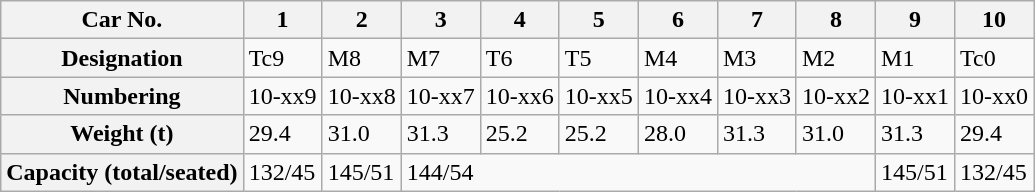<table class="wikitable">
<tr>
<th>Car No.</th>
<th>1</th>
<th>2</th>
<th>3</th>
<th>4</th>
<th>5</th>
<th>6</th>
<th>7</th>
<th>8</th>
<th>9</th>
<th>10</th>
</tr>
<tr>
<th>Designation</th>
<td>Tc9</td>
<td>M8</td>
<td>M7</td>
<td>T6</td>
<td>T5</td>
<td>M4</td>
<td>M3</td>
<td>M2</td>
<td>M1</td>
<td>Tc0</td>
</tr>
<tr>
<th>Numbering</th>
<td>10-xx9</td>
<td>10-xx8</td>
<td>10-xx7</td>
<td>10-xx6</td>
<td>10-xx5</td>
<td>10-xx4</td>
<td>10-xx3</td>
<td>10-xx2</td>
<td>10-xx1</td>
<td>10-xx0</td>
</tr>
<tr>
<th>Weight (t)</th>
<td>29.4</td>
<td>31.0</td>
<td>31.3</td>
<td>25.2</td>
<td>25.2</td>
<td>28.0</td>
<td>31.3</td>
<td>31.0</td>
<td>31.3</td>
<td>29.4</td>
</tr>
<tr>
<th>Capacity (total/seated)</th>
<td>132/45</td>
<td>145/51</td>
<td colspan="6">144/54</td>
<td>145/51</td>
<td>132/45</td>
</tr>
</table>
